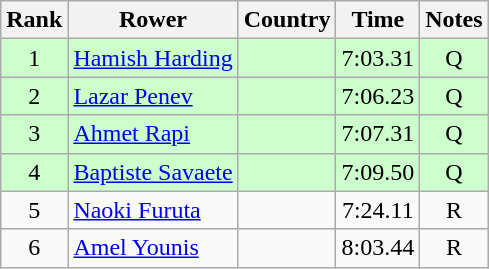<table class="wikitable" style="text-align:center">
<tr>
<th>Rank</th>
<th>Rower</th>
<th>Country</th>
<th>Time</th>
<th>Notes</th>
</tr>
<tr bgcolor=ccffcc>
<td>1</td>
<td align="left"><a href='#'>Hamish Harding</a></td>
<td align="left"></td>
<td>7:03.31</td>
<td>Q</td>
</tr>
<tr bgcolor=ccffcc>
<td>2</td>
<td align="left"><a href='#'>Lazar Penev</a></td>
<td align="left"></td>
<td>7:06.23</td>
<td>Q</td>
</tr>
<tr bgcolor=ccffcc>
<td>3</td>
<td align="left"><a href='#'>Ahmet Rapi</a></td>
<td align="left"></td>
<td>7:07.31</td>
<td>Q</td>
</tr>
<tr bgcolor=ccffcc>
<td>4</td>
<td align="left"><a href='#'>Baptiste Savaete</a></td>
<td align="left"></td>
<td>7:09.50</td>
<td>Q</td>
</tr>
<tr>
<td>5</td>
<td align="left"><a href='#'>Naoki Furuta</a></td>
<td align="left"></td>
<td>7:24.11</td>
<td>R</td>
</tr>
<tr>
<td>6</td>
<td align="left"><a href='#'>Amel Younis</a></td>
<td align="left"></td>
<td>8:03.44</td>
<td>R</td>
</tr>
</table>
